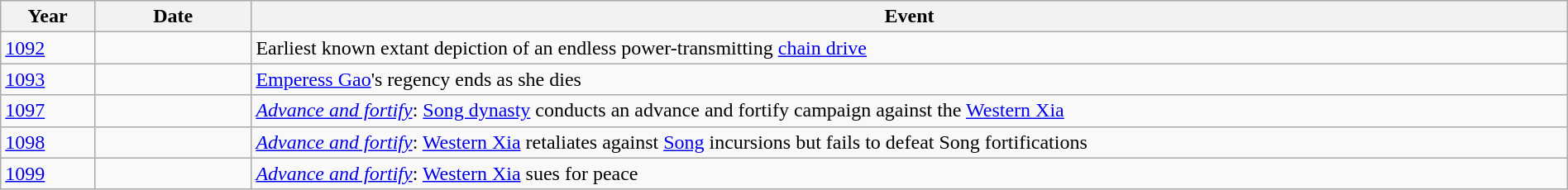<table class="wikitable" width="100%">
<tr>
<th style="width:6%">Year</th>
<th style="width:10%">Date</th>
<th>Event</th>
</tr>
<tr>
<td><a href='#'>1092</a></td>
<td></td>
<td>Earliest known extant depiction of an endless power-transmitting <a href='#'>chain drive</a></td>
</tr>
<tr>
<td><a href='#'>1093</a></td>
<td></td>
<td><a href='#'>Emperess Gao</a>'s regency ends as she dies</td>
</tr>
<tr>
<td><a href='#'>1097</a></td>
<td></td>
<td><em><a href='#'>Advance and fortify</a></em>: <a href='#'>Song dynasty</a> conducts an advance and fortify campaign against the <a href='#'>Western Xia</a></td>
</tr>
<tr>
<td><a href='#'>1098</a></td>
<td></td>
<td><em><a href='#'>Advance and fortify</a></em>: <a href='#'>Western Xia</a> retaliates against <a href='#'>Song</a> incursions but fails to defeat Song fortifications</td>
</tr>
<tr>
<td><a href='#'>1099</a></td>
<td></td>
<td><em><a href='#'>Advance and fortify</a></em>: <a href='#'>Western Xia</a> sues for peace</td>
</tr>
</table>
